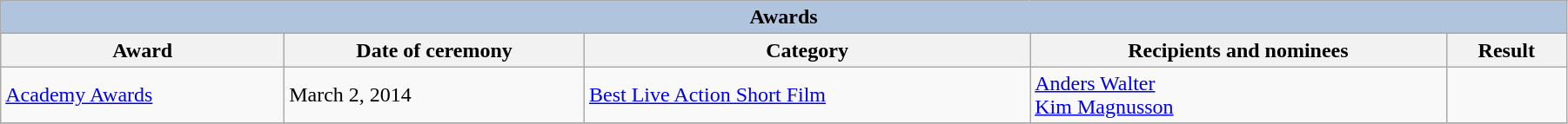<table class="wikitable" width="95%">
<tr>
<th colspan="5" style="background: LightSteelBlue;">Awards</th>
</tr>
<tr>
<th>Award</th>
<th>Date of ceremony</th>
<th>Category</th>
<th>Recipients and nominees</th>
<th>Result</th>
</tr>
<tr>
<td><a href='#'>Academy Awards</a></td>
<td>March 2, 2014</td>
<td><a href='#'>Best Live Action Short Film</a></td>
<td><a href='#'>Anders Walter</a><br><a href='#'>Kim Magnusson</a></td>
<td></td>
</tr>
<tr>
</tr>
</table>
